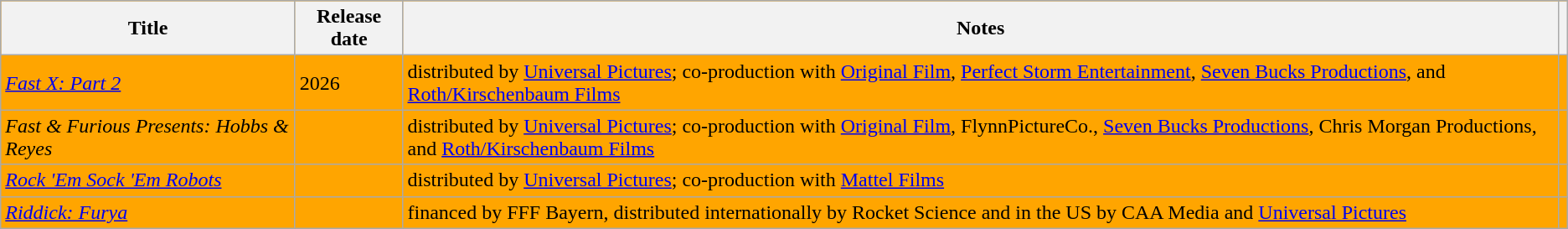<table class="wikitable sortable" style="margin: 1em 1em 1em 0; background: #ffa500; border: 1px #ffa500 solid; border-collapse: collapse; font-size: 100%;">
<tr style="background:#ffa500; text-align:center;">
<th scope="col">Title</th>
<th scope="col">Release date</th>
<th scope="col" class="unsortable">Notes</th>
<th scope="col" class="unsortable"></th>
</tr>
<tr>
<td><em><a href='#'>Fast X: Part 2</a></em></td>
<td>2026</td>
<td>distributed by <a href='#'>Universal Pictures</a>; co-production with <a href='#'>Original Film</a>, <a href='#'>Perfect Storm Entertainment</a>, <a href='#'>Seven Bucks Productions</a>, and <a href='#'>Roth/Kirschenbaum Films</a></td>
<td></td>
</tr>
<tr>
<td><em>Fast & Furious Presents: Hobbs & Reyes</em></td>
<td></td>
<td>distributed by <a href='#'>Universal Pictures</a>; co-production with <a href='#'>Original Film</a>, FlynnPictureCo., <a href='#'>Seven Bucks Productions</a>, Chris Morgan Productions, and <a href='#'>Roth/Kirschenbaum Films</a></td>
<td></td>
</tr>
<tr>
<td><em><a href='#'>Rock 'Em Sock 'Em Robots</a></em></td>
<td></td>
<td>distributed by <a href='#'>Universal Pictures</a>; co-production with <a href='#'>Mattel Films</a></td>
<td></td>
</tr>
<tr>
<td><em><a href='#'>Riddick: Furya</a></em></td>
<td></td>
<td>financed by FFF Bayern, distributed internationally by Rocket Science and in the US by CAA Media and <a href='#'>Universal Pictures</a></td>
<td></td>
</tr>
</table>
